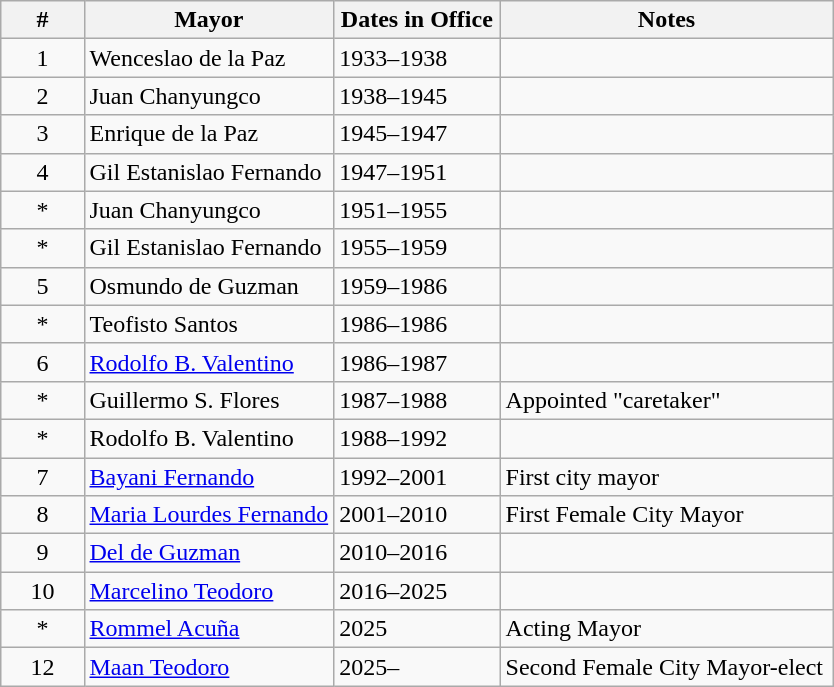<table class="wikitable">
<tr align=center valign=top>
<th>#</th>
<th width = "30%">Mayor</th>
<th width = "20%">Dates in Office</th>
<th width = "40%">Notes</th>
</tr>
<tr>
<td align=center>1</td>
<td>Wenceslao de la Paz</td>
<td>1933–1938</td>
<td></td>
</tr>
<tr>
<td align=center>2</td>
<td>Juan Chanyungco</td>
<td>1938–1945</td>
<td></td>
</tr>
<tr>
<td align=center>3</td>
<td>Enrique de la Paz</td>
<td>1945–1947</td>
<td></td>
</tr>
<tr>
<td align=center>4</td>
<td>Gil Estanislao Fernando</td>
<td>1947–1951</td>
<td></td>
</tr>
<tr>
<td align=center>*</td>
<td>Juan Chanyungco</td>
<td>1951–1955</td>
<td></td>
</tr>
<tr>
<td align=center>*</td>
<td>Gil Estanislao Fernando</td>
<td>1955–1959</td>
<td></td>
</tr>
<tr>
<td align=center>5</td>
<td>Osmundo de Guzman</td>
<td>1959–1986</td>
<td></td>
</tr>
<tr>
<td align=center>*</td>
<td>Teofisto Santos</td>
<td>1986–1986</td>
<td></td>
</tr>
<tr>
<td align=center>6</td>
<td><a href='#'>Rodolfo B. Valentino</a></td>
<td>1986–1987</td>
<td></td>
</tr>
<tr>
<td align=center>*</td>
<td>Guillermo S. Flores</td>
<td>1987–1988</td>
<td>Appointed "caretaker"</td>
</tr>
<tr>
<td align=center>*</td>
<td>Rodolfo B. Valentino</td>
<td>1988–1992</td>
<td></td>
</tr>
<tr>
<td align=center>7</td>
<td><a href='#'>Bayani Fernando</a></td>
<td>1992–2001</td>
<td>First city mayor</td>
</tr>
<tr>
<td align=center>8</td>
<td><a href='#'>Maria Lourdes Fernando</a></td>
<td>2001–2010</td>
<td>First Female City Mayor</td>
</tr>
<tr>
<td align=center>9</td>
<td><a href='#'>Del de Guzman</a></td>
<td>2010–2016</td>
<td></td>
</tr>
<tr>
<td align=center>10</td>
<td><a href='#'>Marcelino Teodoro</a></td>
<td>2016–2025</td>
<td></td>
</tr>
<tr>
<td align=center>*</td>
<td><a href='#'>Rommel Acuña</a></td>
<td>2025</td>
<td>Acting Mayor</td>
</tr>
<tr>
<td align=center>12</td>
<td><a href='#'>Maan Teodoro</a></td>
<td>2025–</td>
<td>Second Female City Mayor-elect</td>
</tr>
</table>
